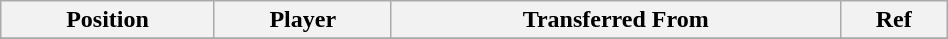<table class="wikitable sortable" style="width:50%; text-align:center; font-size:100%; text-align:left;">
<tr>
<th>Position</th>
<th>Player</th>
<th>Transferred From</th>
<th>Ref</th>
</tr>
<tr>
</tr>
</table>
